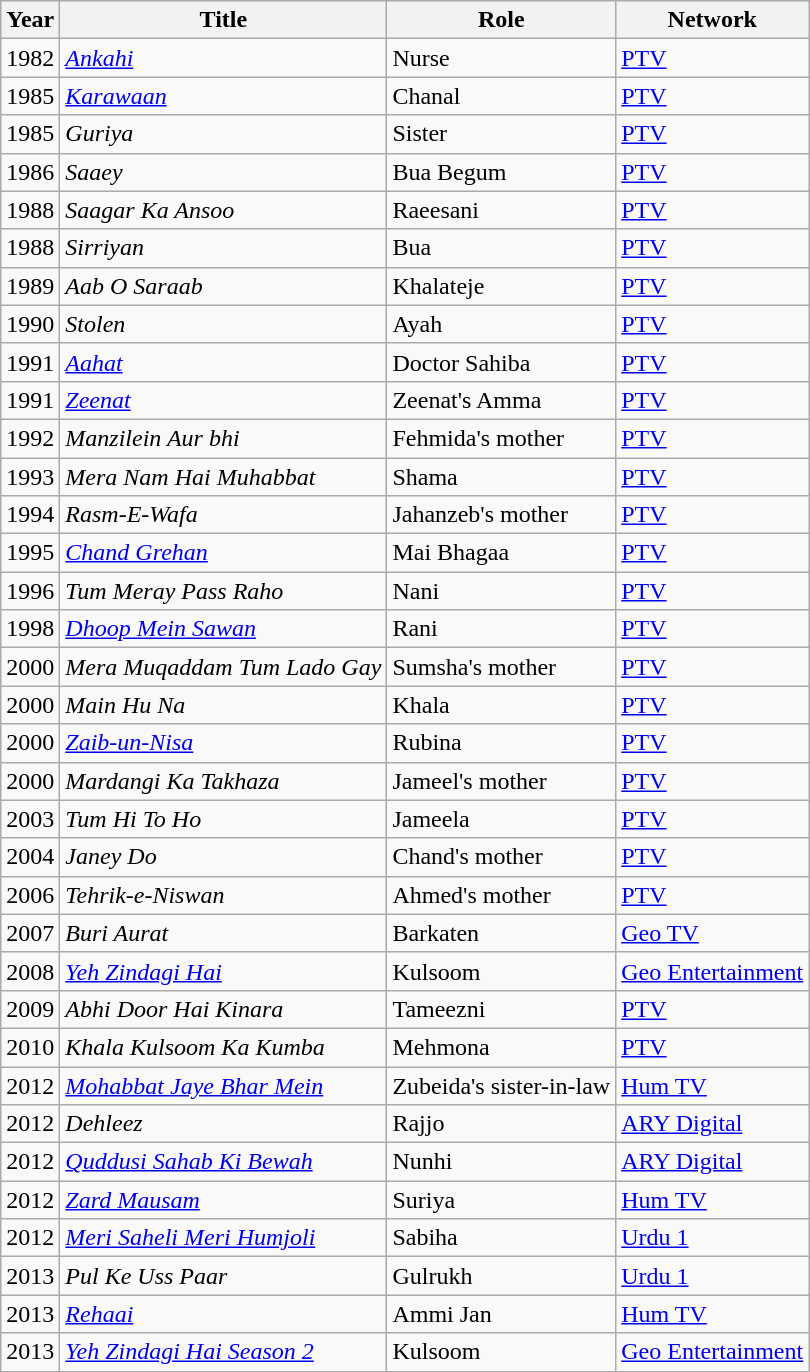<table class="wikitable sortable plainrowheaders">
<tr style="text-align:center;">
<th scope="col">Year</th>
<th scope="col">Title</th>
<th scope="col">Role</th>
<th scope="col">Network</th>
</tr>
<tr>
<td>1982</td>
<td><em><a href='#'>Ankahi</a></em></td>
<td>Nurse</td>
<td><a href='#'>PTV</a></td>
</tr>
<tr>
<td>1985</td>
<td><em><a href='#'>Karawaan</a></em></td>
<td>Chanal</td>
<td><a href='#'>PTV</a></td>
</tr>
<tr>
<td>1985</td>
<td><em>Guriya</em></td>
<td>Sister</td>
<td><a href='#'>PTV</a></td>
</tr>
<tr>
<td>1986</td>
<td><em>Saaey</em></td>
<td>Bua Begum</td>
<td><a href='#'>PTV</a></td>
</tr>
<tr>
<td>1988</td>
<td><em>Saagar Ka Ansoo</em></td>
<td>Raeesani</td>
<td><a href='#'>PTV</a></td>
</tr>
<tr>
<td>1988</td>
<td><em>Sirriyan</em></td>
<td>Bua</td>
<td><a href='#'>PTV</a></td>
</tr>
<tr>
<td>1989</td>
<td><em>Aab O Saraab</em></td>
<td>Khalateje</td>
<td><a href='#'>PTV</a></td>
</tr>
<tr>
<td>1990</td>
<td><em>Stolen</em></td>
<td>Ayah</td>
<td><a href='#'>PTV</a></td>
</tr>
<tr>
<td>1991</td>
<td><em><a href='#'>Aahat</a></em></td>
<td>Doctor Sahiba</td>
<td><a href='#'>PTV</a></td>
</tr>
<tr>
<td>1991</td>
<td><em><a href='#'>Zeenat</a></em></td>
<td>Zeenat's Amma</td>
<td><a href='#'>PTV</a></td>
</tr>
<tr>
<td>1992</td>
<td><em>Manzilein Aur bhi</em></td>
<td>Fehmida's mother</td>
<td><a href='#'>PTV</a></td>
</tr>
<tr>
<td>1993</td>
<td><em>Mera Nam Hai Muhabbat</em></td>
<td>Shama</td>
<td><a href='#'>PTV</a></td>
</tr>
<tr>
<td>1994</td>
<td><em>Rasm-E-Wafa</em></td>
<td>Jahanzeb's mother</td>
<td><a href='#'>PTV</a></td>
</tr>
<tr>
<td>1995</td>
<td><em><a href='#'>Chand Grehan</a></em></td>
<td>Mai Bhagaa</td>
<td><a href='#'>PTV</a></td>
</tr>
<tr>
<td>1996</td>
<td><em>Tum Meray Pass Raho</em></td>
<td>Nani</td>
<td><a href='#'>PTV</a></td>
</tr>
<tr>
<td>1998</td>
<td><em><a href='#'>Dhoop Mein Sawan</a></em></td>
<td>Rani</td>
<td><a href='#'>PTV</a></td>
</tr>
<tr>
<td>2000</td>
<td><em>Mera Muqaddam Tum Lado Gay</em></td>
<td>Sumsha's mother</td>
<td><a href='#'>PTV</a></td>
</tr>
<tr>
<td>2000</td>
<td><em>Main Hu Na</em></td>
<td>Khala</td>
<td><a href='#'>PTV</a></td>
</tr>
<tr>
<td>2000</td>
<td><em><a href='#'>Zaib-un-Nisa</a></em></td>
<td>Rubina</td>
<td><a href='#'>PTV</a></td>
</tr>
<tr>
<td>2000</td>
<td><em>Mardangi Ka Takhaza</em></td>
<td>Jameel's mother</td>
<td><a href='#'>PTV</a></td>
</tr>
<tr>
<td>2003</td>
<td><em>Tum Hi To Ho</em></td>
<td>Jameela</td>
<td><a href='#'>PTV</a></td>
</tr>
<tr>
<td>2004</td>
<td><em>Janey Do</em></td>
<td>Chand's mother</td>
<td><a href='#'>PTV</a></td>
</tr>
<tr>
<td>2006</td>
<td><em>Tehrik-e-Niswan</em></td>
<td>Ahmed's mother</td>
<td><a href='#'>PTV</a></td>
</tr>
<tr>
<td>2007</td>
<td><em>Buri Aurat</em></td>
<td>Barkaten</td>
<td><a href='#'>Geo TV</a></td>
</tr>
<tr>
<td>2008</td>
<td><em><a href='#'>Yeh Zindagi Hai</a></em></td>
<td>Kulsoom</td>
<td><a href='#'>Geo Entertainment</a></td>
</tr>
<tr>
<td>2009</td>
<td><em>Abhi Door Hai Kinara</em></td>
<td>Tameezni</td>
<td><a href='#'>PTV</a></td>
</tr>
<tr>
<td>2010</td>
<td><em>Khala Kulsoom Ka Kumba</em></td>
<td>Mehmona</td>
<td><a href='#'>PTV</a></td>
</tr>
<tr>
<td>2012</td>
<td><em><a href='#'>Mohabbat Jaye Bhar Mein</a></em></td>
<td>Zubeida's sister-in-law</td>
<td><a href='#'>Hum TV</a></td>
</tr>
<tr>
<td>2012</td>
<td><em>Dehleez</em></td>
<td>Rajjo</td>
<td><a href='#'>ARY Digital</a></td>
</tr>
<tr>
<td>2012</td>
<td><em><a href='#'>Quddusi Sahab Ki Bewah</a></em></td>
<td>Nunhi</td>
<td><a href='#'>ARY Digital</a></td>
</tr>
<tr>
<td>2012</td>
<td><em><a href='#'>Zard Mausam</a></em></td>
<td>Suriya</td>
<td><a href='#'>Hum TV</a></td>
</tr>
<tr>
<td>2012</td>
<td><em><a href='#'>Meri Saheli Meri Humjoli</a></em></td>
<td>Sabiha</td>
<td><a href='#'>Urdu 1</a></td>
</tr>
<tr>
<td>2013</td>
<td><em>Pul Ke Uss Paar</em></td>
<td>Gulrukh</td>
<td><a href='#'>Urdu 1</a></td>
</tr>
<tr>
<td>2013</td>
<td><em><a href='#'>Rehaai</a></em></td>
<td>Ammi Jan</td>
<td><a href='#'>Hum TV</a></td>
</tr>
<tr>
<td>2013</td>
<td><em><a href='#'>Yeh Zindagi Hai Season 2</a></em></td>
<td>Kulsoom</td>
<td><a href='#'>Geo Entertainment</a></td>
</tr>
</table>
